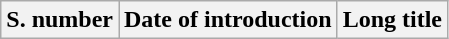<table class="wikitable">
<tr>
<th>S. number</th>
<th>Date of introduction</th>
<th>Long title</th>
</tr>
</table>
